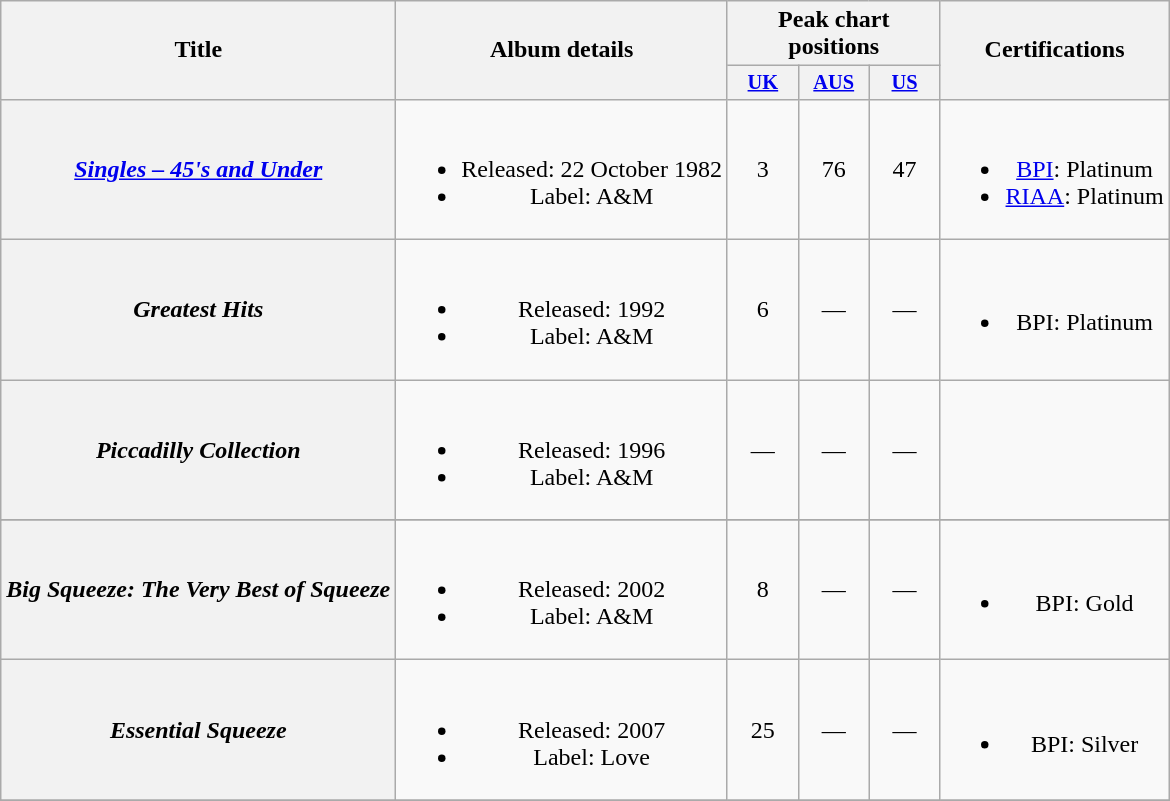<table class="wikitable plainrowheaders" style="text-align:center;">
<tr>
<th rowspan="2">Title</th>
<th rowspan="2">Album details</th>
<th colspan="3">Peak chart positions</th>
<th rowspan="2">Certifications</th>
</tr>
<tr>
<th style="width:3em; font-size:85%"><a href='#'>UK</a><br></th>
<th style="width:3em; font-size:85%"><a href='#'>AUS</a><br></th>
<th style="width:3em; font-size:85%"><a href='#'>US</a><br></th>
</tr>
<tr>
<th scope="row"><em><a href='#'>Singles – 45's and Under</a></em></th>
<td><br><ul><li>Released: 22 October 1982</li><li>Label: A&M</li></ul></td>
<td>3</td>
<td>76</td>
<td>47</td>
<td><br><ul><li><a href='#'>BPI</a>: Platinum</li><li><a href='#'>RIAA</a>: Platinum</li></ul></td>
</tr>
<tr>
<th scope="row"><em>Greatest Hits</em></th>
<td><br><ul><li>Released: 1992</li><li>Label: A&M</li></ul></td>
<td>6</td>
<td>—</td>
<td>—</td>
<td><br><ul><li>BPI: Platinum</li></ul></td>
</tr>
<tr>
<th scope="row"><em>Piccadilly Collection</em></th>
<td><br><ul><li>Released: 1996</li><li>Label: A&M</li></ul></td>
<td>—</td>
<td>—</td>
<td>—</td>
<td></td>
</tr>
<tr>
</tr>
<tr>
<th scope="row"><em>Big Squeeze: The Very Best of Squeeze</em></th>
<td><br><ul><li>Released: 2002</li><li>Label: A&M</li></ul></td>
<td>8</td>
<td>—</td>
<td>—</td>
<td><br><ul><li>BPI: Gold</li></ul></td>
</tr>
<tr>
<th scope="row"><em>Essential Squeeze</em></th>
<td><br><ul><li>Released: 2007</li><li>Label: Love</li></ul></td>
<td>25</td>
<td>—</td>
<td>—</td>
<td><br><ul><li>BPI: Silver</li></ul></td>
</tr>
<tr>
</tr>
</table>
